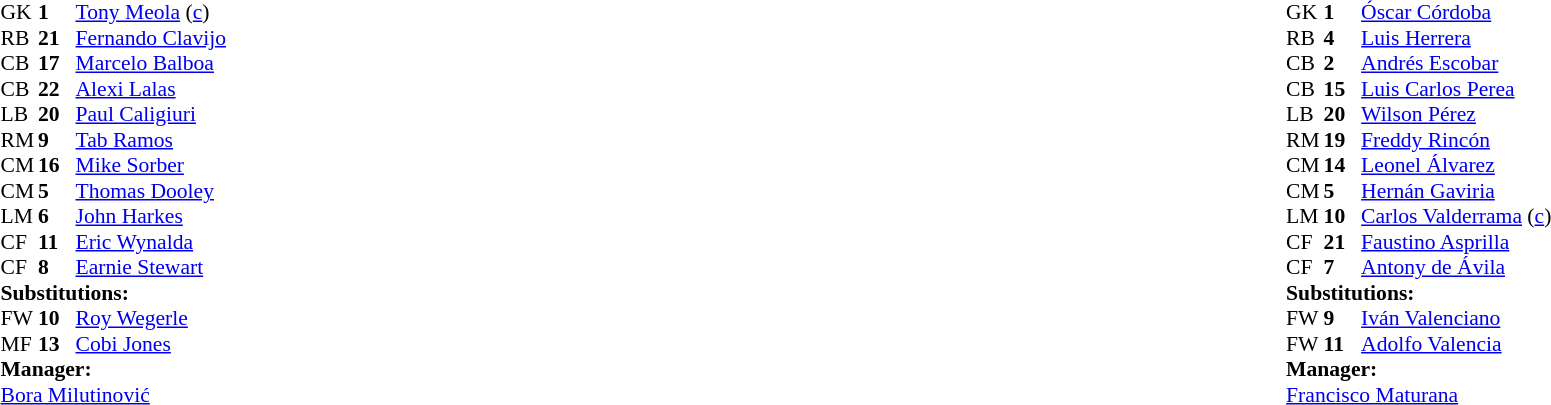<table width="100%">
<tr>
<td valign="top" width="50%"><br><table style="font-size: 90%" cellspacing="0" cellpadding="0">
<tr>
<th width="25"></th>
<th width="25"></th>
</tr>
<tr>
<td>GK</td>
<td><strong>1</strong></td>
<td><a href='#'>Tony Meola</a> (<a href='#'>c</a>)</td>
</tr>
<tr>
<td>RB</td>
<td><strong>21</strong></td>
<td><a href='#'>Fernando Clavijo</a></td>
</tr>
<tr>
<td>CB</td>
<td><strong>17</strong></td>
<td><a href='#'>Marcelo Balboa</a></td>
</tr>
<tr>
<td>CB</td>
<td><strong>22</strong></td>
<td><a href='#'>Alexi Lalas</a></td>
<td></td>
</tr>
<tr>
<td>LB</td>
<td><strong>20</strong></td>
<td><a href='#'>Paul Caligiuri</a></td>
</tr>
<tr>
<td>RM</td>
<td><strong>9</strong></td>
<td><a href='#'>Tab Ramos</a></td>
</tr>
<tr>
<td>CM</td>
<td><strong>16</strong></td>
<td><a href='#'>Mike Sorber</a></td>
</tr>
<tr>
<td>CM</td>
<td><strong>5</strong></td>
<td><a href='#'>Thomas Dooley</a></td>
</tr>
<tr>
<td>LM</td>
<td><strong>6</strong></td>
<td><a href='#'>John Harkes</a></td>
</tr>
<tr>
<td>CF</td>
<td><strong>11</strong></td>
<td><a href='#'>Eric Wynalda</a></td>
<td></td>
<td></td>
</tr>
<tr>
<td>CF</td>
<td><strong>8</strong></td>
<td><a href='#'>Earnie Stewart</a></td>
<td></td>
<td></td>
</tr>
<tr>
<td colspan=3><strong>Substitutions:</strong></td>
</tr>
<tr>
<td>FW</td>
<td><strong>10</strong></td>
<td><a href='#'>Roy Wegerle</a></td>
<td></td>
<td></td>
</tr>
<tr>
<td>MF</td>
<td><strong>13</strong></td>
<td><a href='#'>Cobi Jones</a></td>
<td></td>
<td></td>
</tr>
<tr>
<td colspan=3><strong>Manager:</strong></td>
</tr>
<tr>
<td colspan="4"> <a href='#'>Bora Milutinović</a></td>
</tr>
</table>
</td>
<td valign="top"></td>
<td valign="top" width="50%"><br><table style="font-size: 90%" cellspacing="0" cellpadding="0" align=center>
<tr>
<th width="25"></th>
<th width="25"></th>
</tr>
<tr>
<td>GK</td>
<td><strong>1</strong></td>
<td><a href='#'>Óscar Córdoba</a></td>
</tr>
<tr>
<td>RB</td>
<td><strong>4</strong></td>
<td><a href='#'>Luis Herrera</a></td>
</tr>
<tr>
<td>CB</td>
<td><strong>2</strong></td>
<td><a href='#'>Andrés Escobar</a></td>
</tr>
<tr>
<td>CB</td>
<td><strong>15</strong></td>
<td><a href='#'>Luis Carlos Perea</a></td>
</tr>
<tr>
<td>LB</td>
<td><strong>20</strong></td>
<td><a href='#'>Wilson Pérez</a></td>
</tr>
<tr>
<td>RM</td>
<td><strong>19</strong></td>
<td><a href='#'>Freddy Rincón</a></td>
</tr>
<tr>
<td>CM</td>
<td><strong>14</strong></td>
<td><a href='#'>Leonel Álvarez</a></td>
</tr>
<tr>
<td>CM</td>
<td><strong>5</strong></td>
<td><a href='#'>Hernán Gaviria</a></td>
</tr>
<tr>
<td>LM</td>
<td><strong>10</strong></td>
<td><a href='#'>Carlos Valderrama</a> (<a href='#'>c</a>)</td>
</tr>
<tr>
<td>CF</td>
<td><strong>21</strong></td>
<td><a href='#'>Faustino Asprilla</a></td>
<td></td>
<td></td>
</tr>
<tr>
<td>CF</td>
<td><strong>7</strong></td>
<td><a href='#'>Antony de Ávila</a></td>
<td></td>
<td></td>
</tr>
<tr>
<td colspan=3><strong>Substitutions:</strong></td>
</tr>
<tr>
<td>FW</td>
<td><strong>9</strong></td>
<td><a href='#'>Iván Valenciano</a></td>
<td></td>
<td></td>
</tr>
<tr>
<td>FW</td>
<td><strong>11</strong></td>
<td><a href='#'>Adolfo Valencia</a></td>
<td></td>
<td></td>
</tr>
<tr>
<td colspan=3><strong>Manager:</strong></td>
</tr>
<tr>
<td colspan="4"><a href='#'>Francisco Maturana</a></td>
</tr>
</table>
</td>
</tr>
</table>
